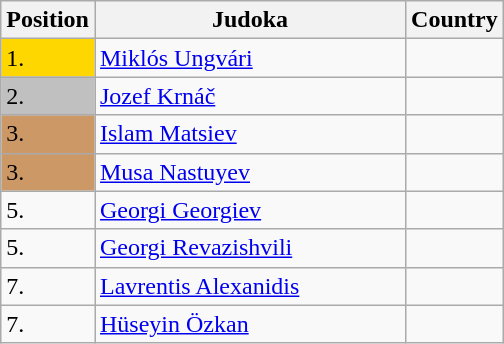<table class=wikitable>
<tr>
<th width=10>Position</th>
<th width=200>Judoka</th>
<th width=10>Country</th>
</tr>
<tr>
<td bgcolor=gold>1.</td>
<td><a href='#'>Miklós Ungvári</a></td>
<td></td>
</tr>
<tr>
<td bgcolor="silver">2.</td>
<td><a href='#'>Jozef Krnáč</a></td>
<td></td>
</tr>
<tr>
<td bgcolor="CC9966">3.</td>
<td><a href='#'>Islam Matsiev</a></td>
<td></td>
</tr>
<tr>
<td bgcolor="CC9966">3.</td>
<td><a href='#'>Musa Nastuyev</a></td>
<td></td>
</tr>
<tr>
<td>5.</td>
<td><a href='#'>Georgi Georgiev</a></td>
<td></td>
</tr>
<tr>
<td>5.</td>
<td><a href='#'>Georgi Revazishvili</a></td>
<td></td>
</tr>
<tr>
<td>7.</td>
<td><a href='#'>Lavrentis Alexanidis</a></td>
<td></td>
</tr>
<tr>
<td>7.</td>
<td><a href='#'>Hüseyin Özkan</a></td>
<td></td>
</tr>
</table>
